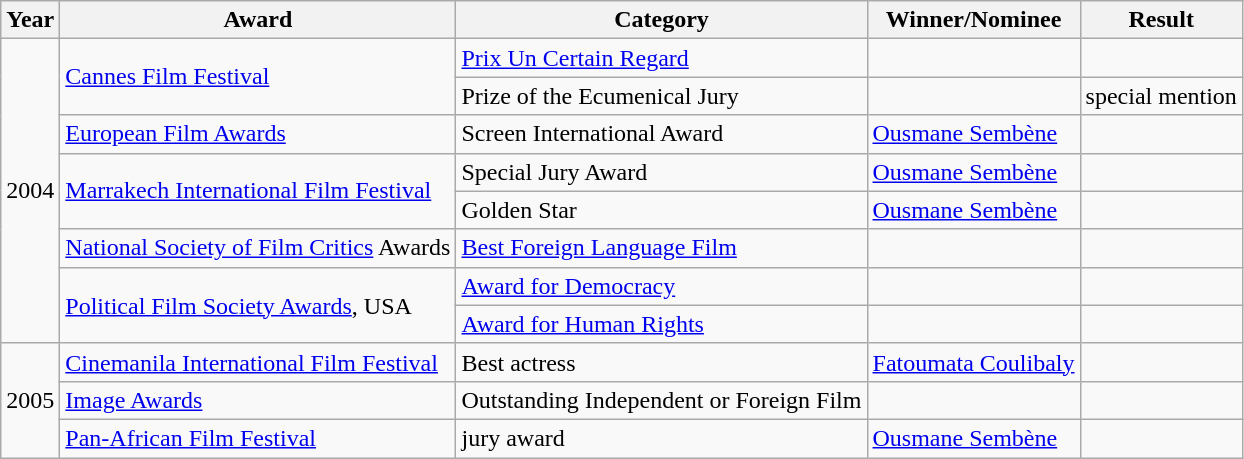<table class="wikitable">
<tr>
<th>Year</th>
<th>Award</th>
<th>Category</th>
<th>Winner/Nominee</th>
<th>Result</th>
</tr>
<tr>
<td rowspan=8>2004</td>
<td rowspan=2><a href='#'>Cannes Film Festival</a></td>
<td><a href='#'>Prix Un Certain Regard</a></td>
<td></td>
<td></td>
</tr>
<tr>
<td>Prize of the Ecumenical Jury</td>
<td></td>
<td>special mention</td>
</tr>
<tr>
<td><a href='#'>European Film Awards</a></td>
<td>Screen International Award</td>
<td><a href='#'>Ousmane Sembène</a></td>
<td></td>
</tr>
<tr>
<td rowspan=2><a href='#'>Marrakech International Film Festival</a></td>
<td>Special Jury Award</td>
<td><a href='#'>Ousmane Sembène</a></td>
<td></td>
</tr>
<tr>
<td>Golden Star</td>
<td><a href='#'>Ousmane Sembène</a></td>
<td></td>
</tr>
<tr>
<td><a href='#'>National Society of Film Critics</a> Awards</td>
<td><a href='#'>Best Foreign Language Film</a></td>
<td></td>
<td></td>
</tr>
<tr>
<td rowspan=2><a href='#'>Political Film Society Awards</a>, USA</td>
<td><a href='#'>Award for Democracy</a></td>
<td></td>
<td></td>
</tr>
<tr>
<td><a href='#'>Award for Human Rights</a></td>
<td></td>
<td></td>
</tr>
<tr>
<td rowspan=3>2005</td>
<td><a href='#'>Cinemanila International Film Festival</a></td>
<td>Best actress</td>
<td><a href='#'>Fatoumata Coulibaly</a></td>
<td></td>
</tr>
<tr>
<td><a href='#'>Image Awards</a></td>
<td>Outstanding Independent or Foreign Film</td>
<td></td>
<td></td>
</tr>
<tr>
<td><a href='#'>Pan-African Film Festival</a></td>
<td>jury award</td>
<td><a href='#'>Ousmane Sembène</a></td>
<td></td>
</tr>
</table>
